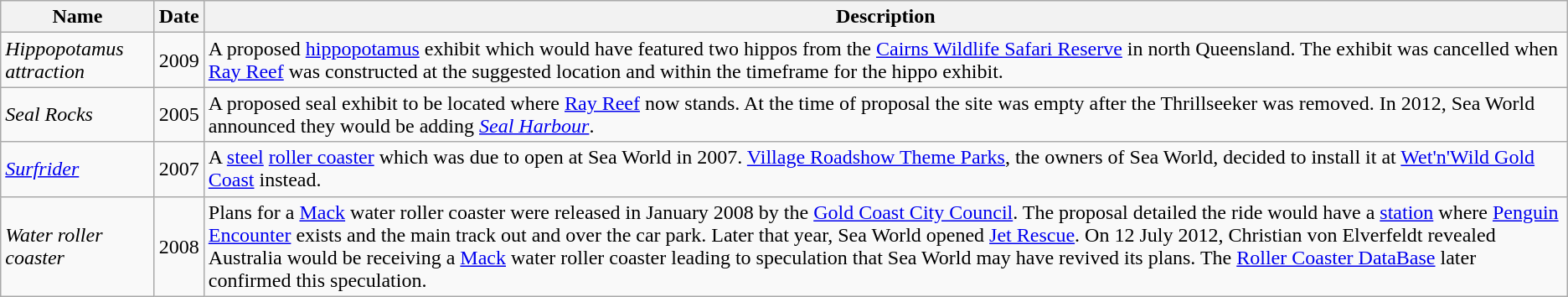<table class="wikitable sortable">
<tr>
<th>Name</th>
<th>Date</th>
<th class="unsortable">Description</th>
</tr>
<tr>
<td><em>Hippopotamus attraction</em></td>
<td>2009</td>
<td>A proposed <a href='#'>hippopotamus</a> exhibit which would have featured two hippos from the <a href='#'>Cairns Wildlife Safari Reserve</a> in north Queensland. The exhibit was cancelled when <a href='#'>Ray Reef</a> was constructed at the suggested location and within the timeframe for the hippo exhibit.</td>
</tr>
<tr>
<td><em>Seal Rocks</em></td>
<td>2005</td>
<td>A proposed seal exhibit to be located where <a href='#'>Ray Reef</a> now stands. At the time of proposal the site was empty after the Thrillseeker was removed. In 2012, Sea World announced they would be adding <em><a href='#'>Seal Harbour</a></em>.</td>
</tr>
<tr>
<td><em><a href='#'>Surfrider</a></em></td>
<td>2007</td>
<td>A <a href='#'>steel</a> <a href='#'>roller coaster</a> which was due to open at Sea World in 2007. <a href='#'>Village Roadshow Theme Parks</a>, the owners of Sea World, decided to install it at <a href='#'>Wet'n'Wild Gold Coast</a> instead.</td>
</tr>
<tr>
<td><em>Water roller coaster</em></td>
<td>2008</td>
<td>Plans for a <a href='#'>Mack</a> water roller coaster were released in January 2008 by the <a href='#'>Gold Coast City Council</a>. The proposal detailed the ride would have a <a href='#'>station</a> where <a href='#'>Penguin Encounter</a> exists and the main track out and over the car park. Later that year, Sea World opened <a href='#'>Jet Rescue</a>. On 12 July 2012, Christian von Elverfeldt revealed Australia would be receiving a <a href='#'>Mack</a> water roller coaster leading to speculation that Sea World may have revived its plans. The <a href='#'>Roller Coaster DataBase</a> later confirmed this speculation.</td>
</tr>
</table>
